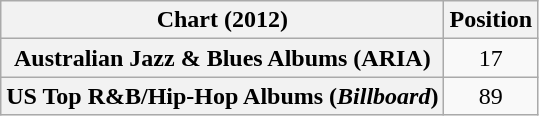<table class="wikitable sortable plainrowheaders" style="text-align:center">
<tr>
<th scope="col">Chart (2012)</th>
<th scope="col">Position</th>
</tr>
<tr>
<th scope="row">Australian Jazz & Blues Albums (ARIA)</th>
<td>17</td>
</tr>
<tr>
<th scope="row">US Top R&B/Hip-Hop Albums (<em>Billboard</em>)</th>
<td>89</td>
</tr>
</table>
